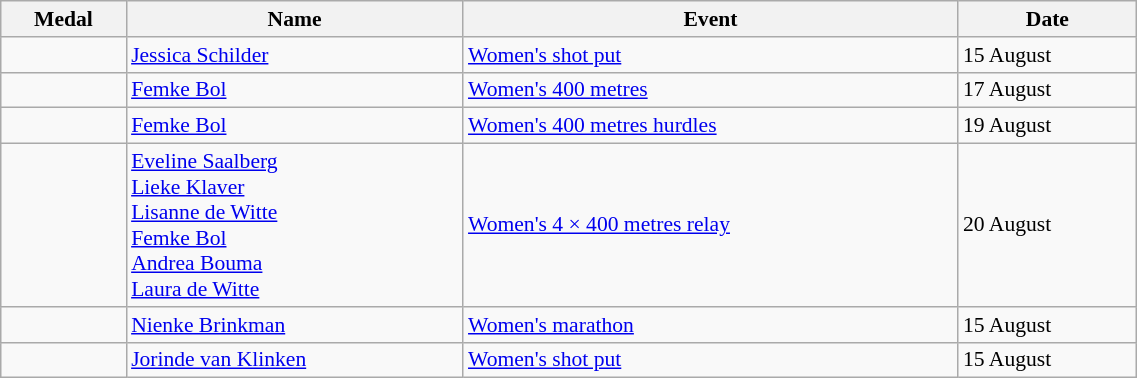<table class="wikitable" style="font-size:90%" width=60%>
<tr>
<th>Medal</th>
<th>Name</th>
<th>Event</th>
<th>Date</th>
</tr>
<tr>
<td></td>
<td><a href='#'>Jessica Schilder</a></td>
<td><a href='#'>Women's shot put</a></td>
<td>15 August</td>
</tr>
<tr>
<td></td>
<td><a href='#'>Femke Bol</a></td>
<td><a href='#'>Women's 400 metres</a></td>
<td>17 August</td>
</tr>
<tr>
<td></td>
<td><a href='#'>Femke Bol</a></td>
<td><a href='#'>Women's 400 metres hurdles</a></td>
<td>19 August</td>
</tr>
<tr>
<td></td>
<td><a href='#'>Eveline Saalberg</a><br> <a href='#'>Lieke Klaver</a><br> <a href='#'>Lisanne de Witte</a><br> <a href='#'>Femke Bol</a><br><a href='#'>Andrea Bouma</a><br> <a href='#'>Laura de Witte</a></td>
<td><a href='#'>Women's 4 × 400 metres relay</a></td>
<td>20 August</td>
</tr>
<tr>
<td></td>
<td><a href='#'>Nienke Brinkman</a></td>
<td><a href='#'>Women's marathon</a></td>
<td>15 August</td>
</tr>
<tr>
<td></td>
<td><a href='#'>Jorinde van Klinken</a></td>
<td><a href='#'>Women's shot put</a></td>
<td>15 August</td>
</tr>
</table>
